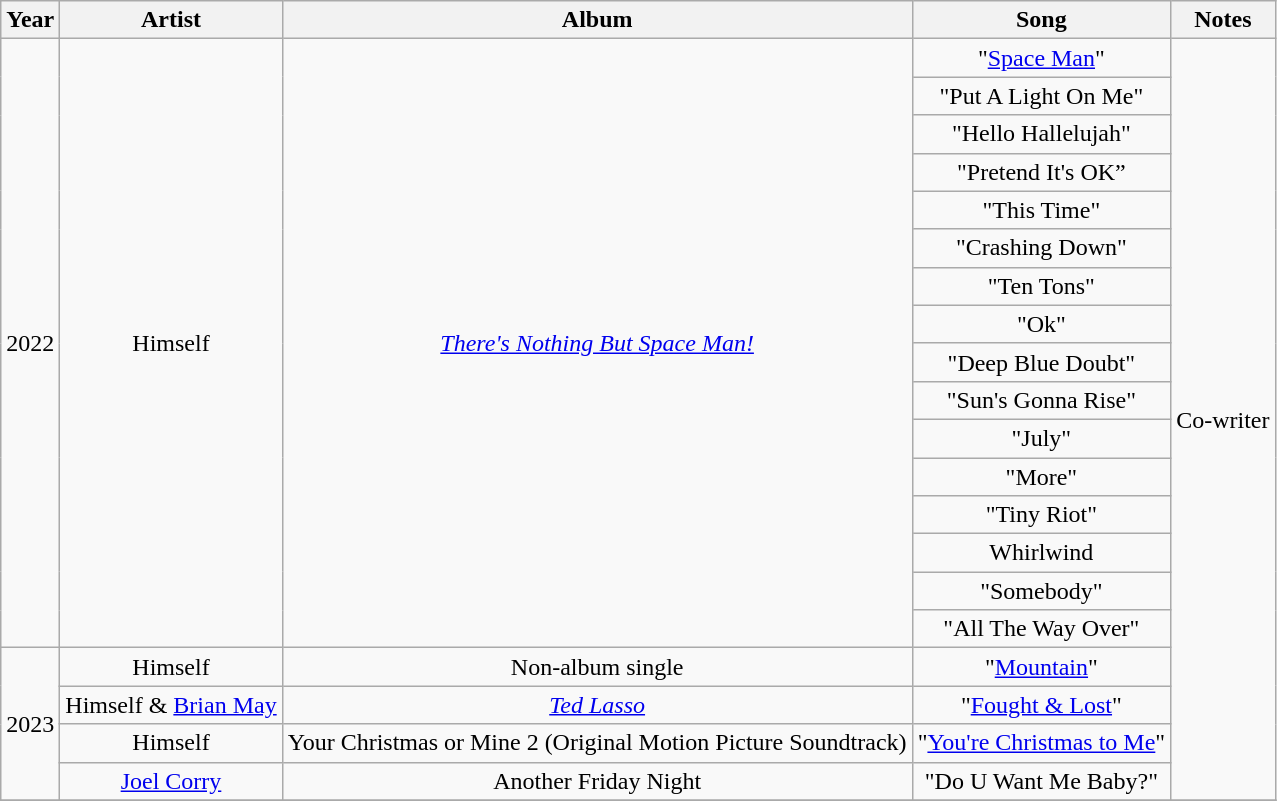<table class="wikitable sortable plainrowheaders" style="text-align:center;">
<tr>
<th>Year</th>
<th>Artist</th>
<th>Album</th>
<th>Song</th>
<th>Notes</th>
</tr>
<tr>
<td rowspan="16">2022</td>
<td rowspan="16">Himself</td>
<td rowspan="16"><em><a href='#'>There's Nothing But Space Man!</a></em></td>
<td>"<a href='#'>Space Man</a>"</td>
<td rowspan="20">Co-writer</td>
</tr>
<tr>
<td>"Put A Light On Me"</td>
</tr>
<tr>
<td>"Hello Hallelujah"</td>
</tr>
<tr>
<td>"Pretend It's OK”</td>
</tr>
<tr>
<td>"This Time"</td>
</tr>
<tr>
<td>"Crashing Down"</td>
</tr>
<tr>
<td>"Ten Tons"</td>
</tr>
<tr>
<td>"Ok"</td>
</tr>
<tr>
<td>"Deep Blue Doubt"</td>
</tr>
<tr>
<td>"Sun's Gonna Rise"</td>
</tr>
<tr>
<td>"July"</td>
</tr>
<tr>
<td>"More"</td>
</tr>
<tr>
<td>"Tiny Riot"</td>
</tr>
<tr>
<td>Whirlwind</td>
</tr>
<tr>
<td>"Somebody"</td>
</tr>
<tr>
<td>"All The Way Over"</td>
</tr>
<tr>
<td rowspan="4">2023</td>
<td>Himself</td>
<td>Non-album single</td>
<td>"<a href='#'>Mountain</a>"</td>
</tr>
<tr>
<td>Himself & <a href='#'>Brian May</a></td>
<td><em><a href='#'>Ted Lasso</a></em></td>
<td>"<a href='#'>Fought & Lost</a>"</td>
</tr>
<tr>
<td>Himself</td>
<td>Your Christmas or Mine 2 (Original Motion Picture Soundtrack)</td>
<td>"<a href='#'>You're Christmas to Me</a>"</td>
</tr>
<tr>
<td><a href='#'>Joel Corry</a></td>
<td>Another Friday Night</td>
<td>"Do U Want Me Baby?"</td>
</tr>
<tr>
</tr>
</table>
